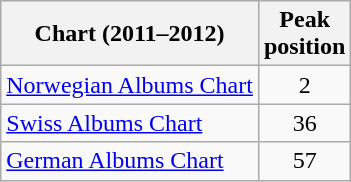<table class="wikitable">
<tr>
<th>Chart (2011–2012)</th>
<th>Peak<br>position</th>
</tr>
<tr>
<td><a href='#'>Norwegian Albums Chart</a></td>
<td align="center">2</td>
</tr>
<tr>
<td><a href='#'>Swiss Albums Chart</a></td>
<td align="center">36</td>
</tr>
<tr>
<td><a href='#'>German Albums Chart</a></td>
<td align="center">57</td>
</tr>
</table>
